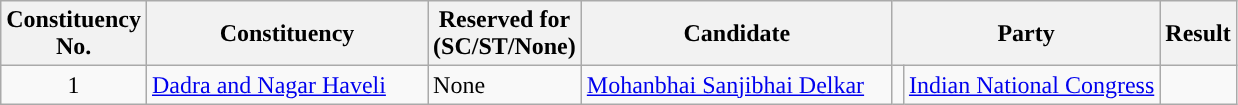<table class= "wikitable sortable">
<tr>
<th>Constituency <br> No.</th>
<th style="width:180px;">Constituency</th>
<th>Reserved for<br>(SC/ST/None)</th>
<th style="width:200px;">Candidate</th>
<th colspan="2">Party</th>
<th>Result</th>
</tr>
<tr>
<td align="center">1</td>
<td><a href='#'>Dadra and Nagar Haveli</a></td>
<td>None</td>
<td><a href='#'>Mohanbhai Sanjibhai Delkar</a></td>
<td></td>
<td><a href='#'>Indian National Congress</a></td>
<td></td>
</tr>
</table>
